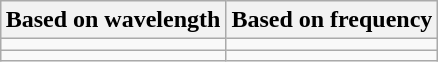<table class="wikitable" style="margin:auto;">
<tr>
<th>Based on wavelength</th>
<th>Based on frequency</th>
</tr>
<tr align=center>
<td></td>
<td></td>
</tr>
<tr align=center>
<td></td>
<td></td>
</tr>
</table>
